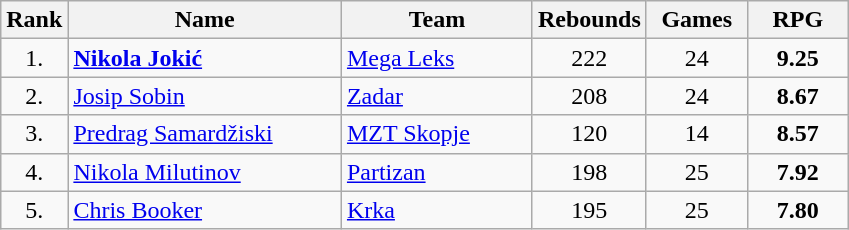<table class="wikitable" style="text-align: center;">
<tr>
<th>Rank</th>
<th width="175">Name</th>
<th width="120">Team</th>
<th width="60">Rebounds</th>
<th width="60">Games</th>
<th width="60">RPG</th>
</tr>
<tr>
<td>1.</td>
<td align="left"> <strong><a href='#'>Nikola Jokić</a></strong></td>
<td align="left"> <a href='#'>Mega Leks</a></td>
<td>222</td>
<td>24</td>
<td><strong>9.25</strong></td>
</tr>
<tr>
<td>2.</td>
<td align="left"> <a href='#'>Josip Sobin</a></td>
<td align="left"> <a href='#'>Zadar</a></td>
<td>208</td>
<td>24</td>
<td><strong>8.67</strong></td>
</tr>
<tr>
<td>3.</td>
<td align="left"> <a href='#'>Predrag Samardžiski</a></td>
<td align="left"> <a href='#'>MZT Skopje</a></td>
<td>120</td>
<td>14</td>
<td><strong>8.57</strong></td>
</tr>
<tr>
<td>4.</td>
<td align="left"> <a href='#'>Nikola Milutinov</a></td>
<td align="left"> <a href='#'>Partizan</a></td>
<td>198</td>
<td>25</td>
<td><strong>7.92</strong></td>
</tr>
<tr>
<td>5.</td>
<td align="left"> <a href='#'>Chris Booker</a></td>
<td align="left"> <a href='#'>Krka</a></td>
<td>195</td>
<td>25</td>
<td><strong>7.80</strong></td>
</tr>
</table>
